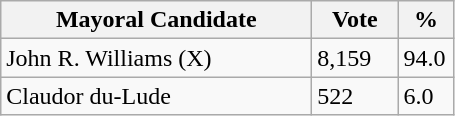<table class="wikitable">
<tr>
<th bgcolor="#DDDDFF" width="200px">Mayoral Candidate </th>
<th bgcolor="#DDDDFF" width="50px">Vote</th>
<th bgcolor="#DDDDFF" width="30px">%</th>
</tr>
<tr>
<td>John R. Williams (X)</td>
<td>8,159</td>
<td>94.0</td>
</tr>
<tr>
<td>Claudor du-Lude</td>
<td>522</td>
<td>6.0</td>
</tr>
</table>
